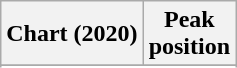<table class="wikitable sortable plainrowheaders" style="text-align:center">
<tr>
<th scope="col">Chart (2020)</th>
<th scope="col">Peak<br>position</th>
</tr>
<tr>
</tr>
<tr>
</tr>
<tr>
</tr>
</table>
